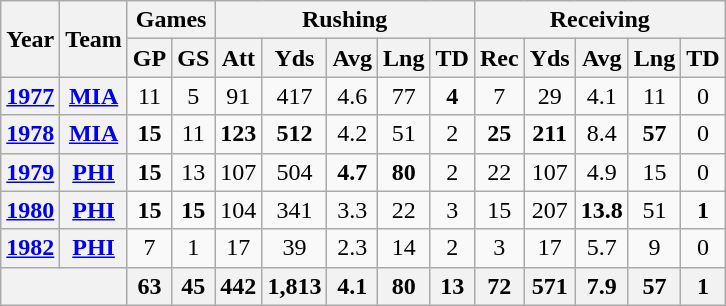<table class="wikitable" style="text-align:center;">
<tr>
<th rowspan="2">Year</th>
<th rowspan="2">Team</th>
<th colspan="2">Games</th>
<th colspan="5">Rushing</th>
<th colspan="5">Receiving</th>
</tr>
<tr>
<th>GP</th>
<th>GS</th>
<th>Att</th>
<th>Yds</th>
<th>Avg</th>
<th>Lng</th>
<th>TD</th>
<th>Rec</th>
<th>Yds</th>
<th>Avg</th>
<th>Lng</th>
<th>TD</th>
</tr>
<tr>
<th><a href='#'>1977</a></th>
<th><a href='#'>MIA</a></th>
<td>11</td>
<td>5</td>
<td>91</td>
<td>417</td>
<td>4.6</td>
<td>77</td>
<td><strong>4</strong></td>
<td>7</td>
<td>29</td>
<td>4.1</td>
<td>11</td>
<td>0</td>
</tr>
<tr>
<th><a href='#'>1978</a></th>
<th><a href='#'>MIA</a></th>
<td><strong>15</strong></td>
<td>11</td>
<td><strong>123</strong></td>
<td><strong>512</strong></td>
<td>4.2</td>
<td>51</td>
<td>2</td>
<td><strong>25</strong></td>
<td><strong>211</strong></td>
<td>8.4</td>
<td><strong>57</strong></td>
<td>0</td>
</tr>
<tr>
<th><a href='#'>1979</a></th>
<th><a href='#'>PHI</a></th>
<td><strong>15</strong></td>
<td>13</td>
<td>107</td>
<td>504</td>
<td><strong>4.7</strong></td>
<td><strong>80</strong></td>
<td>2</td>
<td>22</td>
<td>107</td>
<td>4.9</td>
<td>15</td>
<td>0</td>
</tr>
<tr>
<th><a href='#'>1980</a></th>
<th><a href='#'>PHI</a></th>
<td><strong>15</strong></td>
<td><strong>15</strong></td>
<td>104</td>
<td>341</td>
<td>3.3</td>
<td>22</td>
<td>3</td>
<td>15</td>
<td>207</td>
<td><strong>13.8</strong></td>
<td>51</td>
<td><strong>1</strong></td>
</tr>
<tr>
<th><a href='#'>1982</a></th>
<th><a href='#'>PHI</a></th>
<td>7</td>
<td>1</td>
<td>17</td>
<td>39</td>
<td>2.3</td>
<td>14</td>
<td>2</td>
<td>3</td>
<td>17</td>
<td>5.7</td>
<td>9</td>
<td>0</td>
</tr>
<tr>
<th colspan="2"></th>
<th>63</th>
<th>45</th>
<th>442</th>
<th>1,813</th>
<th>4.1</th>
<th>80</th>
<th>13</th>
<th>72</th>
<th>571</th>
<th>7.9</th>
<th>57</th>
<th>1</th>
</tr>
</table>
